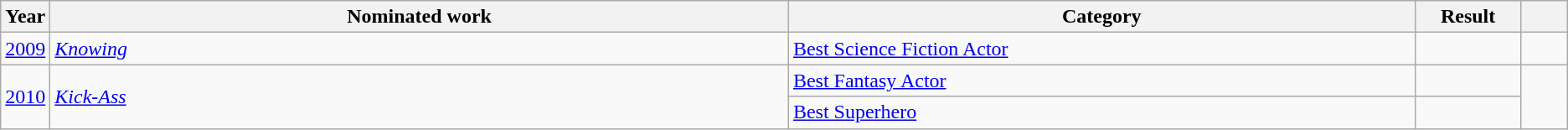<table class="wikitable sortable">
<tr>
<th scope="col" style="width:1em;">Year</th>
<th scope="col" style="width:39em;">Nominated work</th>
<th scope="col" style="width:33em;">Category</th>
<th scope="col" style="width:5em;">Result</th>
<th scope="col" style="width:2em;" class="unsortable"></th>
</tr>
<tr>
<td><a href='#'>2009</a></td>
<td><em><a href='#'>Knowing</a></em></td>
<td><a href='#'>Best Science Fiction Actor</a></td>
<td></td>
<td style="text-align:center;"></td>
</tr>
<tr>
<td rowspan="2"><a href='#'>2010</a></td>
<td rowspan="2"><em><a href='#'>Kick-Ass</a></em></td>
<td><a href='#'>Best Fantasy Actor</a></td>
<td></td>
<td style="text-align:center;" rowspan="2"></td>
</tr>
<tr>
<td><a href='#'>Best Superhero</a></td>
<td></td>
</tr>
</table>
